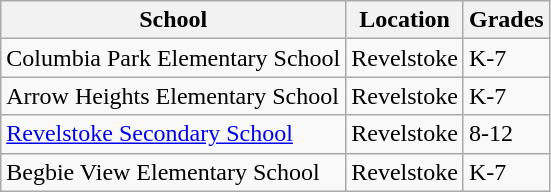<table class="wikitable">
<tr>
<th>School</th>
<th>Location</th>
<th>Grades</th>
</tr>
<tr>
<td>Columbia Park Elementary School</td>
<td>Revelstoke</td>
<td>K-7</td>
</tr>
<tr>
<td>Arrow Heights Elementary School</td>
<td>Revelstoke</td>
<td>K-7</td>
</tr>
<tr>
<td><a href='#'>Revelstoke Secondary School</a></td>
<td>Revelstoke</td>
<td>8-12</td>
</tr>
<tr>
<td>Begbie View Elementary School</td>
<td>Revelstoke</td>
<td>K-7</td>
</tr>
</table>
